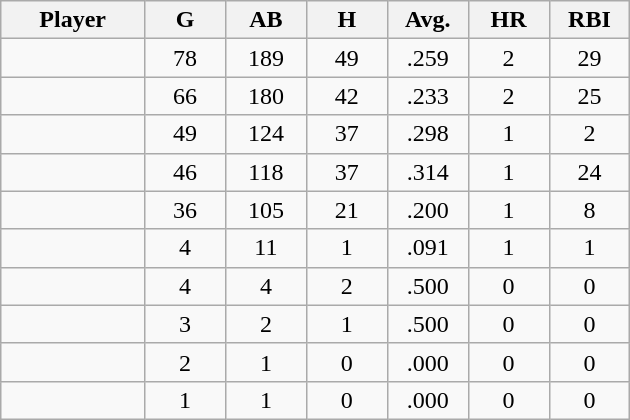<table class="wikitable sortable">
<tr>
<th bgcolor="#DDDDFF" width="16%">Player</th>
<th bgcolor="#DDDDFF" width="9%">G</th>
<th bgcolor="#DDDDFF" width="9%">AB</th>
<th bgcolor="#DDDDFF" width="9%">H</th>
<th bgcolor="#DDDDFF" width="9%">Avg.</th>
<th bgcolor="#DDDDFF" width="9%">HR</th>
<th bgcolor="#DDDDFF" width="9%">RBI</th>
</tr>
<tr align="center">
<td></td>
<td>78</td>
<td>189</td>
<td>49</td>
<td>.259</td>
<td>2</td>
<td>29</td>
</tr>
<tr align="center">
<td></td>
<td>66</td>
<td>180</td>
<td>42</td>
<td>.233</td>
<td>2</td>
<td>25</td>
</tr>
<tr align="center">
<td></td>
<td>49</td>
<td>124</td>
<td>37</td>
<td>.298</td>
<td>1</td>
<td>2</td>
</tr>
<tr align=center>
<td></td>
<td>46</td>
<td>118</td>
<td>37</td>
<td>.314</td>
<td>1</td>
<td>24</td>
</tr>
<tr align="center">
<td></td>
<td>36</td>
<td>105</td>
<td>21</td>
<td>.200</td>
<td>1</td>
<td>8</td>
</tr>
<tr align="center">
<td></td>
<td>4</td>
<td>11</td>
<td>1</td>
<td>.091</td>
<td>1</td>
<td>1</td>
</tr>
<tr align="center">
<td></td>
<td>4</td>
<td>4</td>
<td>2</td>
<td>.500</td>
<td>0</td>
<td>0</td>
</tr>
<tr align="center">
<td></td>
<td>3</td>
<td>2</td>
<td>1</td>
<td>.500</td>
<td>0</td>
<td>0</td>
</tr>
<tr align="center">
<td></td>
<td>2</td>
<td>1</td>
<td>0</td>
<td>.000</td>
<td>0</td>
<td>0</td>
</tr>
<tr align="center">
<td></td>
<td>1</td>
<td>1</td>
<td>0</td>
<td>.000</td>
<td>0</td>
<td>0</td>
</tr>
</table>
